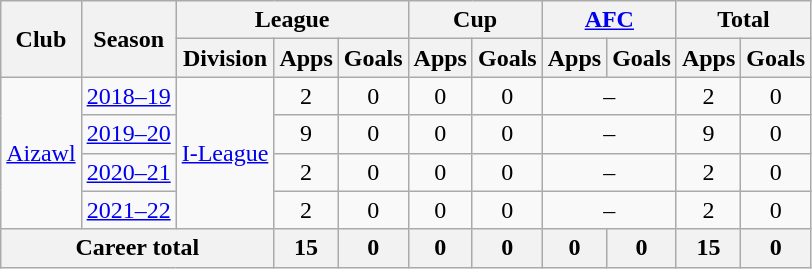<table class="wikitable" style="text-align: center;">
<tr>
<th rowspan="2">Club</th>
<th rowspan="2">Season</th>
<th colspan="3">League</th>
<th colspan="2">Cup</th>
<th colspan="2"><a href='#'>AFC</a></th>
<th colspan="2">Total</th>
</tr>
<tr>
<th>Division</th>
<th>Apps</th>
<th>Goals</th>
<th>Apps</th>
<th>Goals</th>
<th>Apps</th>
<th>Goals</th>
<th>Apps</th>
<th>Goals</th>
</tr>
<tr>
<td rowspan="4"><a href='#'>Aizawl</a></td>
<td><a href='#'>2018–19</a></td>
<td rowspan="4"><a href='#'>I-League</a></td>
<td>2</td>
<td>0</td>
<td>0</td>
<td>0</td>
<td colspan="2">–</td>
<td>2</td>
<td>0</td>
</tr>
<tr>
<td><a href='#'>2019–20</a></td>
<td>9</td>
<td>0</td>
<td>0</td>
<td>0</td>
<td colspan="2">–</td>
<td>9</td>
<td>0</td>
</tr>
<tr>
<td><a href='#'>2020–21</a></td>
<td>2</td>
<td>0</td>
<td>0</td>
<td>0</td>
<td colspan="2">–</td>
<td>2</td>
<td>0</td>
</tr>
<tr>
<td><a href='#'>2021–22</a></td>
<td>2</td>
<td>0</td>
<td>0</td>
<td>0</td>
<td colspan="2">–</td>
<td>2</td>
<td>0</td>
</tr>
<tr>
<th colspan="3">Career total</th>
<th>15</th>
<th>0</th>
<th>0</th>
<th>0</th>
<th>0</th>
<th>0</th>
<th>15</th>
<th>0</th>
</tr>
</table>
